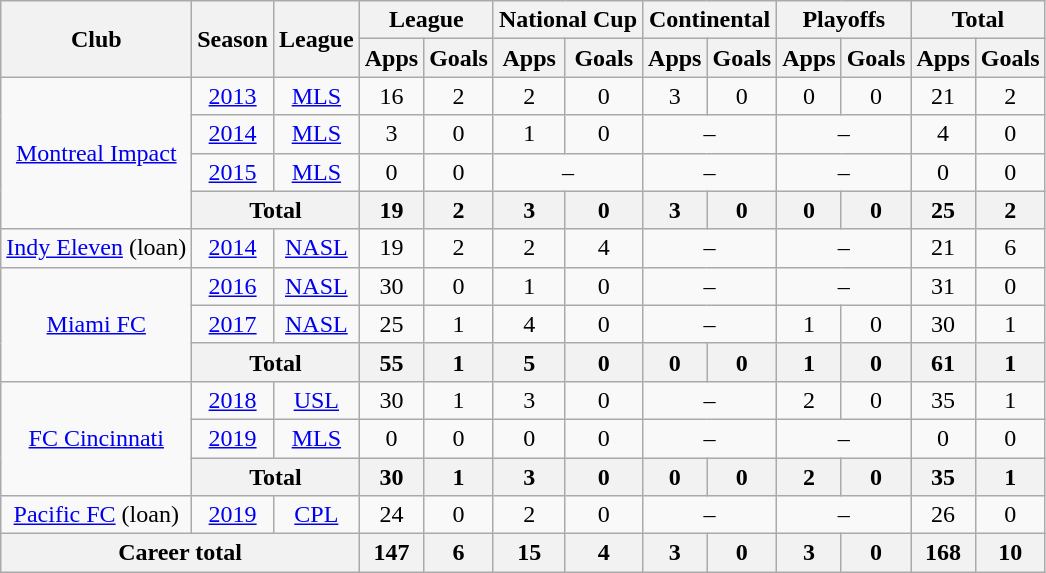<table class="wikitable" style="text-align: center;">
<tr>
<th rowspan="2">Club</th>
<th rowspan="2">Season</th>
<th rowspan="2">League</th>
<th colspan="2">League</th>
<th colspan="2">National Cup</th>
<th colspan="2">Continental</th>
<th colspan="2">Playoffs</th>
<th colspan="2">Total</th>
</tr>
<tr>
<th>Apps</th>
<th>Goals</th>
<th>Apps</th>
<th>Goals</th>
<th>Apps</th>
<th>Goals</th>
<th>Apps</th>
<th>Goals</th>
<th>Apps</th>
<th>Goals</th>
</tr>
<tr>
<td rowspan="4" valign="center"><a href='#'>Montreal Impact</a></td>
<td><a href='#'>2013</a></td>
<td><a href='#'>MLS</a></td>
<td>16</td>
<td>2</td>
<td colspan="1">2</td>
<td>0</td>
<td colspan="1">3</td>
<td>0</td>
<td colspan="1">0</td>
<td>0</td>
<td colspan="1">21</td>
<td>2</td>
</tr>
<tr>
<td><a href='#'>2014</a></td>
<td><a href='#'>MLS</a></td>
<td>3</td>
<td>0</td>
<td colspan="1">1</td>
<td>0</td>
<td colspan="2">–</td>
<td colspan="2">–</td>
<td colspan="1">4</td>
<td>0</td>
</tr>
<tr>
<td><a href='#'>2015</a></td>
<td><a href='#'>MLS</a></td>
<td>0</td>
<td>0</td>
<td colspan="2">–</td>
<td colspan="2">–</td>
<td colspan="2">–</td>
<td colspan="1">0</td>
<td>0</td>
</tr>
<tr>
<th colspan="2">Total</th>
<th>19</th>
<th>2</th>
<th>3</th>
<th>0</th>
<th>3</th>
<th>0</th>
<th>0</th>
<th>0</th>
<th>25</th>
<th>2</th>
</tr>
<tr>
<td rowspan="1" valign="center"><a href='#'>Indy Eleven</a> (loan)</td>
<td><a href='#'>2014</a></td>
<td><a href='#'>NASL</a></td>
<td>19</td>
<td>2</td>
<td colspan="1">2</td>
<td>4</td>
<td colspan="2">–</td>
<td colspan="2">–</td>
<td colspan="1">21</td>
<td>6</td>
</tr>
<tr>
<td rowspan="3" valign="center"><a href='#'>Miami FC</a></td>
<td><a href='#'>2016</a></td>
<td><a href='#'>NASL</a></td>
<td>30</td>
<td>0</td>
<td colspan="1">1</td>
<td>0</td>
<td colspan="2">–</td>
<td colspan="2">–</td>
<td colspan="1">31</td>
<td>0</td>
</tr>
<tr>
<td><a href='#'>2017</a></td>
<td><a href='#'>NASL</a></td>
<td>25</td>
<td>1</td>
<td colspan="1">4</td>
<td>0</td>
<td colspan="2">–</td>
<td colspan="1">1</td>
<td>0</td>
<td colspan="1">30</td>
<td>1</td>
</tr>
<tr>
<th colspan="2">Total</th>
<th>55</th>
<th>1</th>
<th>5</th>
<th>0</th>
<th>0</th>
<th>0</th>
<th>1</th>
<th>0</th>
<th>61</th>
<th>1</th>
</tr>
<tr>
<td rowspan="3" valign="center"><a href='#'>FC Cincinnati</a></td>
<td><a href='#'>2018</a></td>
<td><a href='#'>USL</a></td>
<td>30</td>
<td>1</td>
<td colspan="1">3</td>
<td>0</td>
<td colspan="2">–</td>
<td colspan="1">2</td>
<td>0</td>
<td colspan="1">35</td>
<td>1</td>
</tr>
<tr>
<td><a href='#'>2019</a></td>
<td><a href='#'>MLS</a></td>
<td>0</td>
<td>0</td>
<td colspan="1">0</td>
<td>0</td>
<td colspan="2">–</td>
<td colspan="2">–</td>
<td colspan="1">0</td>
<td>0</td>
</tr>
<tr>
<th colspan="2">Total</th>
<th>30</th>
<th>1</th>
<th>3</th>
<th>0</th>
<th>0</th>
<th>0</th>
<th>2</th>
<th>0</th>
<th>35</th>
<th>1</th>
</tr>
<tr>
<td rowspan="1" valign="center"><a href='#'>Pacific FC</a> (loan)</td>
<td><a href='#'>2019</a></td>
<td><a href='#'>CPL</a></td>
<td>24</td>
<td>0</td>
<td colspan="1">2</td>
<td>0</td>
<td colspan="2">–</td>
<td colspan="2">–</td>
<td>26</td>
<td>0</td>
</tr>
<tr>
<th colspan=3>Career total</th>
<th>147</th>
<th>6</th>
<th>15</th>
<th>4</th>
<th>3</th>
<th>0</th>
<th>3</th>
<th>0</th>
<th>168</th>
<th>10</th>
</tr>
</table>
